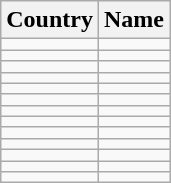<table class="wikitable sortable">
<tr>
<th>Country</th>
<th>Name</th>
</tr>
<tr>
<td></td>
<td></td>
</tr>
<tr>
<td></td>
<td></td>
</tr>
<tr>
<td></td>
<td></td>
</tr>
<tr>
<td></td>
<td></td>
</tr>
<tr>
<td></td>
<td></td>
</tr>
<tr>
<td></td>
<td></td>
</tr>
<tr>
<td></td>
<td></td>
</tr>
<tr>
<td></td>
<td></td>
</tr>
<tr>
<td></td>
<td></td>
</tr>
<tr>
<td></td>
<td></td>
</tr>
<tr>
<td></td>
<td></td>
</tr>
<tr>
<td></td>
<td></td>
</tr>
<tr>
<td></td>
<td></td>
</tr>
</table>
